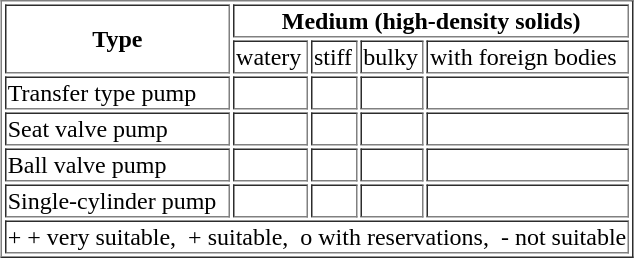<table align="center" border="1">
<tr>
<th rowspan="2">Type</th>
<th colspan="4">Medium (high-density solids)</th>
</tr>
<tr>
<td>watery</td>
<td>stiff</td>
<td>bulky</td>
<td>with foreign bodies</td>
</tr>
<tr>
<td>Transfer type pump</td>
<td align="center"></td>
<td align="center"></td>
<td align="center"></td>
<td align="center"></td>
</tr>
<tr>
<td>Seat valve pump</td>
<td align="center"></td>
<td align="center"></td>
<td align="center"></td>
<td align="center"></td>
</tr>
<tr>
<td>Ball valve pump</td>
<td align="center"></td>
<td align="center"></td>
<td align="center"></td>
<td align="center"></td>
</tr>
<tr>
<td>Single-cylinder pump</td>
<td align="center"></td>
<td align="center"></td>
<td align="center"></td>
<td align="center"></td>
</tr>
<tr>
<td style="text-align: right;" colspan="5">+ + very suitable,  + suitable,  o with reservations,  - not suitable</td>
</tr>
</table>
